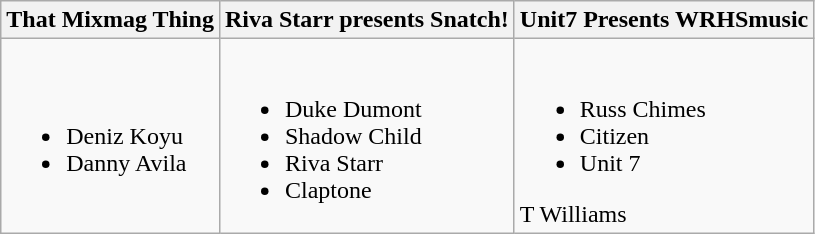<table class="wikitable">
<tr>
<th>That Mixmag Thing</th>
<th>Riva Starr presents Snatch!</th>
<th>Unit7 Presents WRHSmusic</th>
</tr>
<tr>
<td><br><ul><li>Deniz Koyu</li><li>Danny Avila</li></ul></td>
<td><br><ul><li>Duke Dumont</li><li>Shadow Child</li><li>Riva Starr</li><li>Claptone</li></ul></td>
<td><br><ul><li>Russ Chimes</li><li>Citizen</li><li>Unit 7</li></ul>T Williams</td>
</tr>
</table>
